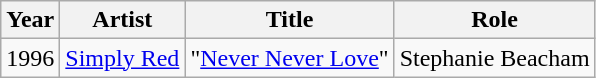<table class="wikitable sortable">
<tr>
<th>Year</th>
<th>Artist</th>
<th>Title</th>
<th class="unsortable">Role</th>
</tr>
<tr>
<td>1996</td>
<td><a href='#'>Simply Red</a></td>
<td>"<a href='#'>Never Never Love</a>"</td>
<td>Stephanie Beacham</td>
</tr>
</table>
